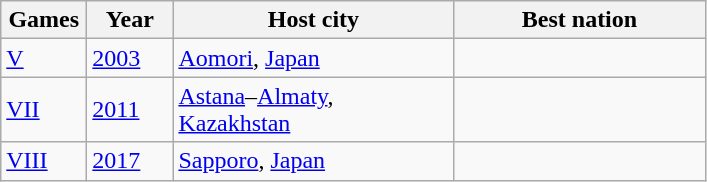<table class=wikitable>
<tr>
<th width=50>Games</th>
<th width=50>Year</th>
<th width=180>Host city</th>
<th width=160>Best nation</th>
</tr>
<tr>
<td><a href='#'>V</a></td>
<td><a href='#'>2003</a></td>
<td><a href='#'>Aomori</a>, <a href='#'>Japan</a></td>
<td></td>
</tr>
<tr>
<td><a href='#'>VII</a></td>
<td><a href='#'>2011</a></td>
<td><a href='#'>Astana</a>–<a href='#'>Almaty</a>, <a href='#'>Kazakhstan</a></td>
<td></td>
</tr>
<tr>
<td><a href='#'>VIII</a></td>
<td><a href='#'>2017</a></td>
<td><a href='#'>Sapporo</a>, <a href='#'>Japan</a></td>
<td></td>
</tr>
</table>
